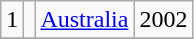<table class="wikitable">
<tr>
<td>1</td>
<td></td>
<td> <a href='#'>Australia</a></td>
<td>2002</td>
</tr>
<tr>
</tr>
</table>
